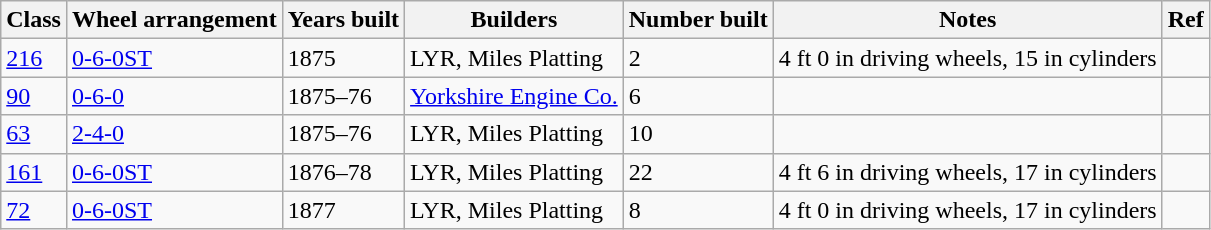<table class=wikitable>
<tr>
<th>Class</th>
<th>Wheel arrangement</th>
<th>Years built</th>
<th>Builders</th>
<th>Number built</th>
<th>Notes</th>
<th>Ref</th>
</tr>
<tr>
<td><a href='#'>216</a></td>
<td><a href='#'>0-6-0ST</a></td>
<td>1875</td>
<td>LYR, Miles Platting</td>
<td>2</td>
<td>4 ft 0 in driving wheels, 15 in cylinders</td>
<td></td>
</tr>
<tr>
<td><a href='#'>90</a></td>
<td><a href='#'>0-6-0</a></td>
<td>1875–76</td>
<td><a href='#'>Yorkshire Engine Co.</a></td>
<td>6</td>
<td></td>
<td></td>
</tr>
<tr>
<td><a href='#'>63</a></td>
<td><a href='#'>2-4-0</a></td>
<td>1875–76</td>
<td>LYR, Miles Platting</td>
<td>10</td>
<td></td>
<td></td>
</tr>
<tr>
<td><a href='#'>161</a></td>
<td><a href='#'>0-6-0ST</a></td>
<td>1876–78</td>
<td>LYR, Miles Platting</td>
<td>22</td>
<td>4 ft 6 in driving wheels, 17 in cylinders</td>
<td></td>
</tr>
<tr>
<td><a href='#'>72</a></td>
<td><a href='#'>0-6-0ST</a></td>
<td>1877</td>
<td>LYR, Miles Platting</td>
<td>8</td>
<td>4 ft 0 in driving wheels, 17 in cylinders</td>
<td></td>
</tr>
</table>
